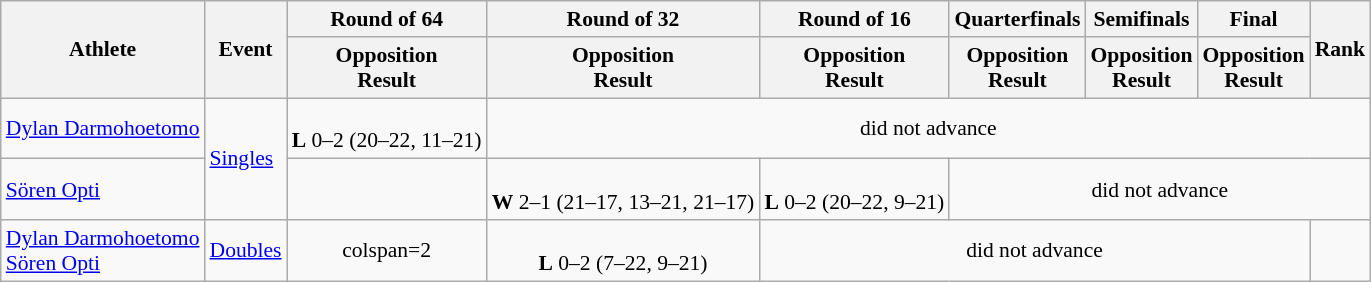<table class="wikitable" style="font-size:90%">
<tr>
<th rowspan="2">Athlete</th>
<th rowspan="2">Event</th>
<th>Round of 64</th>
<th>Round of 32</th>
<th>Round of 16</th>
<th>Quarterfinals</th>
<th>Semifinals</th>
<th>Final</th>
<th rowspan="2">Rank</th>
</tr>
<tr>
<th>Opposition<br>Result</th>
<th>Opposition<br>Result</th>
<th>Opposition<br>Result</th>
<th>Opposition<br>Result</th>
<th>Opposition<br>Result</th>
<th>Opposition<br>Result</th>
</tr>
<tr align=center>
<td align=left><a href='#'>Dylan Darmohoetomo</a></td>
<td align=left rowspan=2><a href='#'>Singles</a></td>
<td><br><strong>L</strong> 0–2 (20–22, 11–21)</td>
<td colspan=6>did not advance</td>
</tr>
<tr align=center>
<td align=left><a href='#'>Sören Opti</a></td>
<td></td>
<td><br><strong>W</strong> 2–1 (21–17, 13–21, 21–17)</td>
<td><br><strong>L</strong> 0–2 (20–22, 9–21)</td>
<td colspan=4>did not advance</td>
</tr>
<tr align=center>
<td align=left><a href='#'>Dylan Darmohoetomo</a><br><a href='#'>Sören Opti</a></td>
<td align=left><a href='#'>Doubles</a></td>
<td>colspan=2 </td>
<td><br><strong>L</strong> 0–2 (7–22, 9–21)</td>
<td colspan=4>did not advance</td>
</tr>
</table>
